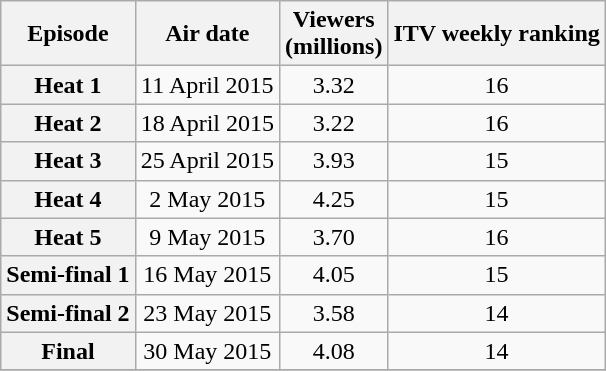<table class="wikitable" style="text-align:center">
<tr>
<th>Episode</th>
<th>Air date</th>
<th>Viewers<br>(millions)</th>
<th>ITV weekly ranking</th>
</tr>
<tr>
<th>Heat 1</th>
<td>11 April 2015</td>
<td>3.32</td>
<td>16</td>
</tr>
<tr>
<th>Heat 2</th>
<td>18 April 2015</td>
<td>3.22</td>
<td>16</td>
</tr>
<tr>
<th>Heat 3</th>
<td>25 April 2015</td>
<td>3.93</td>
<td>15</td>
</tr>
<tr>
<th>Heat 4</th>
<td>2 May 2015</td>
<td>4.25</td>
<td>15</td>
</tr>
<tr>
<th>Heat 5</th>
<td>9 May 2015</td>
<td>3.70</td>
<td>16</td>
</tr>
<tr>
<th>Semi-final 1</th>
<td>16 May 2015</td>
<td>4.05</td>
<td>15</td>
</tr>
<tr>
<th>Semi-final 2</th>
<td>23 May 2015</td>
<td>3.58</td>
<td>14</td>
</tr>
<tr>
<th>Final</th>
<td>30 May 2015</td>
<td>4.08</td>
<td>14</td>
</tr>
<tr>
</tr>
</table>
